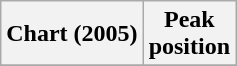<table class="wikitable sortable plainrowheaders">
<tr>
<th>Chart (2005)</th>
<th>Peak<br>position</th>
</tr>
<tr>
</tr>
</table>
